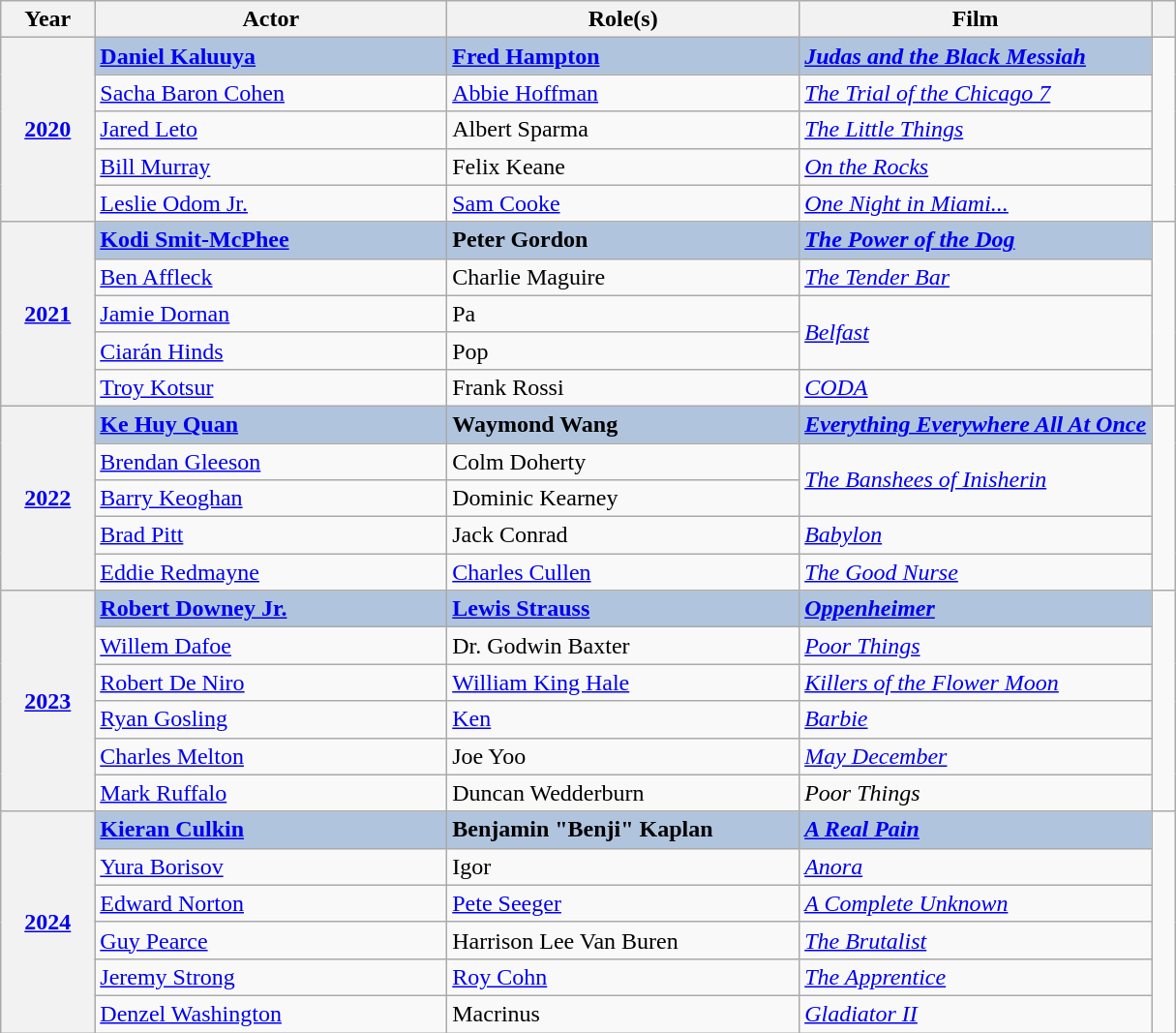<table class="wikitable sortable">
<tr>
<th scope="col" style="width:8%;">Year</th>
<th scope="col" style="width:30%;">Actor</th>
<th scope="col" style="width:30%;">Role(s)</th>
<th scope="col" style="width:30%;">Film</th>
<th scope="col" style="width:2%;" class="unsortable"></th>
</tr>
<tr>
<th rowspan="5" style="text-align:center;"><a href='#'>2020</a></th>
<td style="background:#B0C4DE;"><strong><a href='#'>Daniel Kaluuya</a> </strong></td>
<td style="background:#B0C4DE;"><strong><a href='#'>Fred Hampton</a></strong></td>
<td style="background:#B0C4DE;"><strong><em><a href='#'>Judas and the Black Messiah</a></em></strong></td>
<td rowspan="5"></td>
</tr>
<tr>
<td><a href='#'>Sacha Baron Cohen</a></td>
<td><a href='#'>Abbie Hoffman</a></td>
<td><em><a href='#'>The Trial of the Chicago 7</a></em></td>
</tr>
<tr>
<td><a href='#'>Jared Leto</a></td>
<td>Albert Sparma</td>
<td><a href='#'><em>The Little Things</em></a></td>
</tr>
<tr>
<td><a href='#'>Bill Murray</a></td>
<td>Felix Keane</td>
<td><em><a href='#'>On the Rocks</a></em></td>
</tr>
<tr>
<td><a href='#'>Leslie Odom Jr.</a></td>
<td><a href='#'>Sam Cooke</a></td>
<td><em><a href='#'>One Night in Miami...</a></em></td>
</tr>
<tr>
<th rowspan="5" style="text-align:center;"><a href='#'>2021</a></th>
<td style="background:#B0C4DE;"><strong><a href='#'>Kodi Smit-McPhee</a></strong></td>
<td style="background:#B0C4DE;"><strong>Peter Gordon</strong></td>
<td style="background:#B0C4DE;"><strong><em><a href='#'>The Power of the Dog</a></em></strong></td>
<td rowspan="5"></td>
</tr>
<tr>
<td><a href='#'>Ben Affleck</a></td>
<td>Charlie Maguire</td>
<td><em><a href='#'>The Tender Bar</a></em></td>
</tr>
<tr>
<td><a href='#'>Jamie Dornan</a></td>
<td>Pa</td>
<td rowspan="2"><em><a href='#'>Belfast</a></em></td>
</tr>
<tr>
<td><a href='#'>Ciarán Hinds</a></td>
<td>Pop</td>
</tr>
<tr>
<td><a href='#'>Troy Kotsur</a></td>
<td>Frank Rossi</td>
<td><em><a href='#'>CODA</a></em></td>
</tr>
<tr>
<th rowspan="5" style="text-align:center;"><a href='#'>2022</a></th>
<td style="background:#B0C4DE;"><strong><a href='#'>Ke Huy Quan</a></strong></td>
<td style="background:#B0C4DE;"><strong>Waymond Wang</strong></td>
<td style="background:#B0C4DE;"><strong><em><a href='#'>Everything Everywhere All At Once</a></em></strong></td>
<td rowspan="5"></td>
</tr>
<tr>
<td><a href='#'>Brendan Gleeson</a></td>
<td>Colm Doherty</td>
<td rowspan=2><em><a href='#'>The Banshees of Inisherin</a></em></td>
</tr>
<tr>
<td><a href='#'>Barry Keoghan</a></td>
<td>Dominic Kearney</td>
</tr>
<tr>
<td><a href='#'>Brad Pitt</a></td>
<td>Jack Conrad</td>
<td><em><a href='#'>Babylon</a></em></td>
</tr>
<tr>
<td><a href='#'>Eddie Redmayne</a></td>
<td><a href='#'>Charles Cullen</a></td>
<td><em><a href='#'>The Good Nurse</a></em></td>
</tr>
<tr>
<th rowspan="6"><a href='#'>2023</a></th>
<td style="background:#B0C4DE;"><strong><a href='#'>Robert Downey Jr.</a></strong></td>
<td style="background:#B0C4DE;"><strong><a href='#'>Lewis Strauss</a></strong></td>
<td style="background:#B0C4DE;"><strong><em><a href='#'>Oppenheimer</a></em></strong></td>
<td rowspan="6"></td>
</tr>
<tr>
<td><a href='#'>Willem Dafoe</a></td>
<td>Dr. Godwin Baxter</td>
<td><em><a href='#'>Poor Things</a></em></td>
</tr>
<tr>
<td><a href='#'>Robert De Niro</a></td>
<td><a href='#'>William King Hale</a></td>
<td><em><a href='#'>Killers of the Flower Moon</a></em></td>
</tr>
<tr>
<td><a href='#'>Ryan Gosling</a></td>
<td><a href='#'>Ken</a></td>
<td><em><a href='#'>Barbie</a></em></td>
</tr>
<tr>
<td><a href='#'>Charles Melton</a></td>
<td>Joe Yoo</td>
<td><em><a href='#'>May December</a></em></td>
</tr>
<tr>
<td><a href='#'>Mark Ruffalo</a></td>
<td>Duncan Wedderburn</td>
<td><em>Poor Things</em></td>
</tr>
<tr>
<th rowspan="6"><a href='#'>2024</a></th>
<td style="background:#B0C4DE;"><strong><a href='#'>Kieran Culkin</a></strong></td>
<td style="background:#B0C4DE;"><strong>Benjamin "Benji" Kaplan</strong></td>
<td style="background:#B0C4DE;"><strong><em><a href='#'>A Real Pain</a></em></strong></td>
<td rowspan="6"></td>
</tr>
<tr>
<td><a href='#'>Yura Borisov</a></td>
<td>Igor</td>
<td><em><a href='#'>Anora</a></em></td>
</tr>
<tr>
<td><a href='#'>Edward Norton</a></td>
<td><a href='#'>Pete Seeger</a></td>
<td><em><a href='#'>A Complete Unknown</a></em></td>
</tr>
<tr>
<td><a href='#'>Guy Pearce</a></td>
<td>Harrison Lee Van Buren</td>
<td><em><a href='#'>The Brutalist</a></em></td>
</tr>
<tr>
<td><a href='#'>Jeremy Strong</a></td>
<td><a href='#'>Roy Cohn</a></td>
<td><em><a href='#'>The Apprentice</a></em></td>
</tr>
<tr>
<td><a href='#'>Denzel Washington</a></td>
<td>Macrinus</td>
<td><em><a href='#'>Gladiator II</a></em></td>
</tr>
</table>
